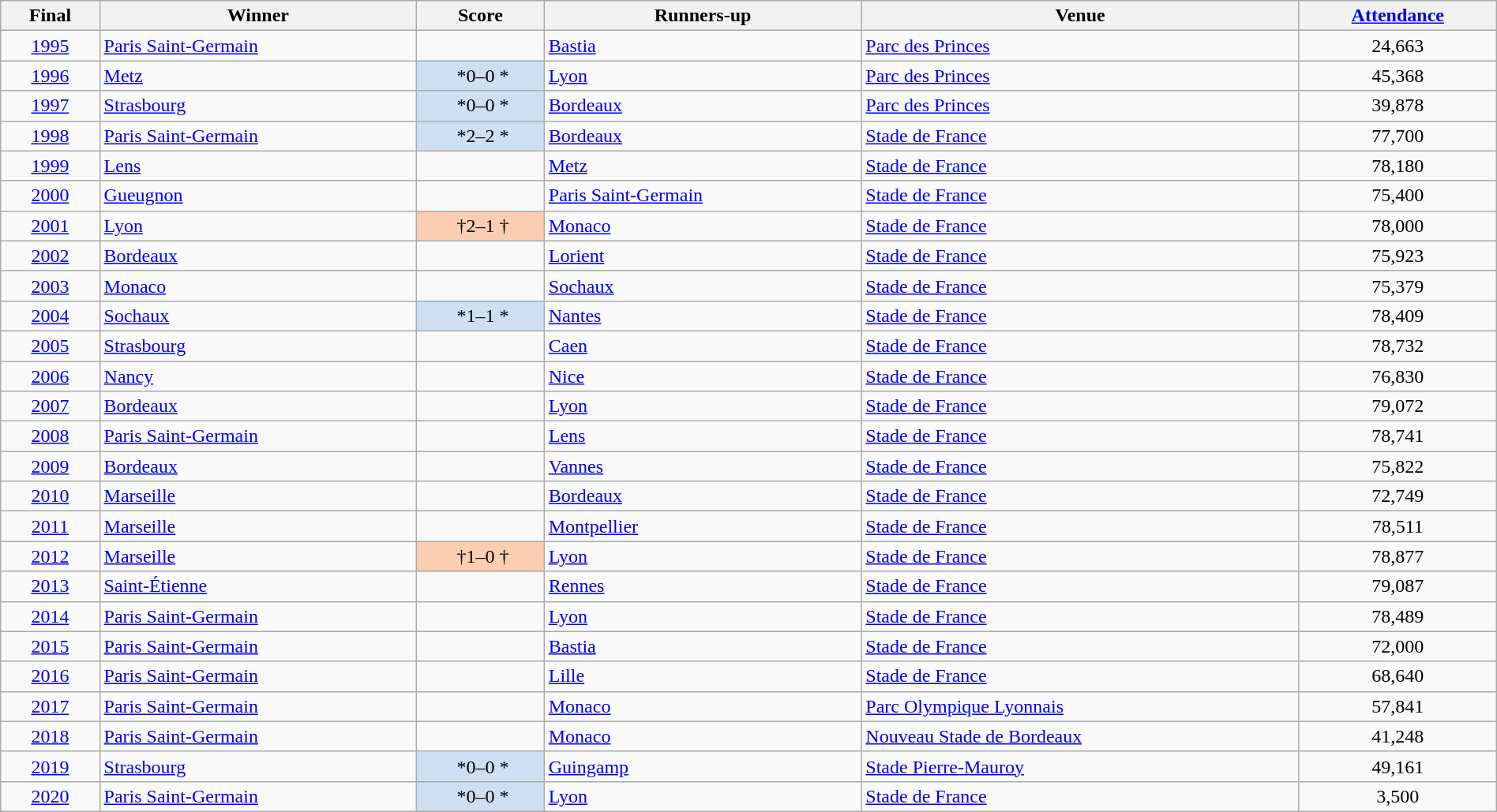<table class="sortable wikitable" style="width:100%;">
<tr>
<th>Final</th>
<th>Winner</th>
<th>Score</th>
<th>Runners-up</th>
<th>Venue</th>
<th><a href='#'>Attendance</a></th>
</tr>
<tr>
<td align=center><a href='#'>1995</a></td>
<td><a href='#'>Paris Saint-Germain</a></td>
<td align=center></td>
<td><a href='#'>Bastia</a></td>
<td><a href='#'>Parc des Princes</a></td>
<td align=center>24,663</td>
</tr>
<tr>
<td align=center><a href='#'>1996</a></td>
<td><a href='#'>Metz</a></td>
<td bgcolor="#CEDFF2" align=center><span> *</span>0–0 *</td>
<td><a href='#'>Lyon</a></td>
<td><a href='#'>Parc des Princes</a></td>
<td align=center>45,368</td>
</tr>
<tr>
<td align=center><a href='#'>1997</a></td>
<td><a href='#'>Strasbourg</a></td>
<td bgcolor="#CEDFF2" align=center><span> *</span>0–0 *</td>
<td><a href='#'>Bordeaux</a></td>
<td><a href='#'>Parc des Princes</a></td>
<td align=center>39,878</td>
</tr>
<tr>
<td align=center><a href='#'>1998</a></td>
<td><a href='#'>Paris Saint-Germain</a></td>
<td bgcolor="#CEDFF2" align=center><span> *</span>2–2 *</td>
<td><a href='#'>Bordeaux</a></td>
<td><a href='#'>Stade de France</a></td>
<td align=center>77,700</td>
</tr>
<tr>
<td align=center><a href='#'>1999</a></td>
<td><a href='#'>Lens</a></td>
<td align=center></td>
<td><a href='#'>Metz</a></td>
<td><a href='#'>Stade de France</a></td>
<td align=center>78,180</td>
</tr>
<tr>
<td align=center><a href='#'>2000</a></td>
<td><a href='#'>Gueugnon</a></td>
<td align=center></td>
<td><a href='#'>Paris Saint-Germain</a></td>
<td><a href='#'>Stade de France</a></td>
<td align=center>75,400</td>
</tr>
<tr>
<td align=center><a href='#'>2001</a></td>
<td><a href='#'>Lyon</a></td>
<td bgcolor="#FBCEB1" align=center><span> †</span>2–1 †</td>
<td><a href='#'>Monaco</a></td>
<td><a href='#'>Stade de France</a></td>
<td align=center>78,000</td>
</tr>
<tr>
<td align=center><a href='#'>2002</a></td>
<td><a href='#'>Bordeaux</a></td>
<td align=center></td>
<td><a href='#'>Lorient</a></td>
<td><a href='#'>Stade de France</a></td>
<td align=center>75,923</td>
</tr>
<tr>
<td align=center><a href='#'>2003</a></td>
<td><a href='#'>Monaco</a></td>
<td align=center></td>
<td><a href='#'>Sochaux</a></td>
<td><a href='#'>Stade de France</a></td>
<td align=center>75,379</td>
</tr>
<tr>
<td align=center><a href='#'>2004</a></td>
<td><a href='#'>Sochaux</a></td>
<td bgcolor="#CEDFF2" align=center><span> *</span>1–1 *</td>
<td><a href='#'>Nantes</a></td>
<td><a href='#'>Stade de France</a></td>
<td align=center>78,409</td>
</tr>
<tr>
<td align=center><a href='#'>2005</a></td>
<td><a href='#'>Strasbourg</a></td>
<td align=center></td>
<td><a href='#'>Caen</a></td>
<td><a href='#'>Stade de France</a></td>
<td align=center>78,732</td>
</tr>
<tr>
<td align=center><a href='#'>2006</a></td>
<td><a href='#'>Nancy</a></td>
<td align=center></td>
<td><a href='#'>Nice</a></td>
<td><a href='#'>Stade de France</a></td>
<td align=center>76,830</td>
</tr>
<tr>
<td align=center><a href='#'>2007</a></td>
<td><a href='#'>Bordeaux</a></td>
<td align=center></td>
<td><a href='#'>Lyon</a></td>
<td><a href='#'>Stade de France</a></td>
<td align=center>79,072</td>
</tr>
<tr>
<td align=center><a href='#'>2008</a></td>
<td><a href='#'>Paris Saint-Germain</a></td>
<td align=center></td>
<td><a href='#'>Lens</a></td>
<td><a href='#'>Stade de France</a></td>
<td align=center>78,741</td>
</tr>
<tr>
<td align=center><a href='#'>2009</a></td>
<td><a href='#'>Bordeaux</a></td>
<td align=center></td>
<td><a href='#'>Vannes</a></td>
<td><a href='#'>Stade de France</a></td>
<td align=center>75,822</td>
</tr>
<tr>
<td align=center><a href='#'>2010</a></td>
<td><a href='#'>Marseille</a></td>
<td align=center></td>
<td><a href='#'>Bordeaux</a></td>
<td><a href='#'>Stade de France</a></td>
<td align=center>72,749</td>
</tr>
<tr>
<td align=center><a href='#'>2011</a></td>
<td><a href='#'>Marseille</a></td>
<td align=center></td>
<td><a href='#'>Montpellier</a></td>
<td><a href='#'>Stade de France</a></td>
<td align=center>78,511</td>
</tr>
<tr>
<td align=center><a href='#'>2012</a></td>
<td><a href='#'>Marseille</a></td>
<td bgcolor="#FBCEB1" align=center><span> †</span>1–0 †</td>
<td><a href='#'>Lyon</a></td>
<td><a href='#'>Stade de France</a></td>
<td align=center>78,877</td>
</tr>
<tr>
<td align=center><a href='#'>2013</a></td>
<td><a href='#'>Saint-Étienne</a></td>
<td align=center></td>
<td><a href='#'>Rennes</a></td>
<td><a href='#'>Stade de France</a></td>
<td align=center>79,087</td>
</tr>
<tr>
<td align=center><a href='#'>2014</a></td>
<td><a href='#'>Paris Saint-Germain</a></td>
<td align=center></td>
<td><a href='#'>Lyon</a></td>
<td><a href='#'>Stade de France</a></td>
<td align=center>78,489</td>
</tr>
<tr>
<td align=center><a href='#'>2015</a></td>
<td><a href='#'>Paris Saint-Germain</a></td>
<td align=center></td>
<td><a href='#'>Bastia</a></td>
<td><a href='#'>Stade de France</a></td>
<td align=center>72,000</td>
</tr>
<tr>
<td align=center><a href='#'>2016</a></td>
<td><a href='#'>Paris Saint-Germain</a></td>
<td align=center></td>
<td><a href='#'>Lille</a></td>
<td><a href='#'>Stade de France</a></td>
<td align=center>68,640</td>
</tr>
<tr>
<td align=center><a href='#'>2017</a></td>
<td><a href='#'>Paris Saint-Germain</a></td>
<td align=center></td>
<td><a href='#'>Monaco</a></td>
<td><a href='#'>Parc Olympique Lyonnais</a></td>
<td align=center>57,841</td>
</tr>
<tr>
<td align=center><a href='#'>2018</a></td>
<td><a href='#'>Paris Saint-Germain</a></td>
<td align=center></td>
<td><a href='#'>Monaco</a></td>
<td><a href='#'>Nouveau Stade de Bordeaux</a></td>
<td align=center>41,248</td>
</tr>
<tr>
<td align=center><a href='#'>2019</a></td>
<td><a href='#'>Strasbourg</a></td>
<td bgcolor="#CEDFF2" align=center><span> *</span>0–0 *</td>
<td><a href='#'>Guingamp</a></td>
<td><a href='#'>Stade Pierre-Mauroy</a></td>
<td align=center>49,161</td>
</tr>
<tr>
<td align=center><a href='#'>2020</a></td>
<td><a href='#'>Paris Saint-Germain</a></td>
<td bgcolor="#CEDFF2" align=center><span> *</span>0–0 *</td>
<td><a href='#'>Lyon</a></td>
<td><a href='#'>Stade de France</a></td>
<td align=center>3,500</td>
</tr>
</table>
